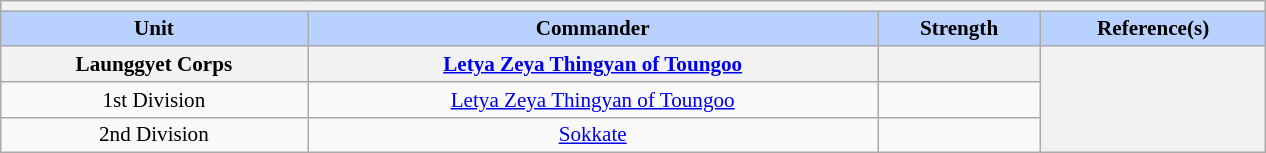<table class="wikitable collapsible" style="min-width:60em; margin:0.3em auto; font-size:88%;">
<tr>
<th colspan=5></th>
</tr>
<tr>
<th style="background-color:#B9D1FF">Unit</th>
<th style="background-color:#B9D1FF">Commander</th>
<th style="background-color:#B9D1FF">Strength</th>
<th style="background-color:#B9D1FF">Reference(s)</th>
</tr>
<tr>
<th colspan="1">Launggyet Corps</th>
<th colspan="1"><a href='#'>Letya Zeya Thingyan of Toungoo</a></th>
<th colspan="1"></th>
<th rowspan="3"></th>
</tr>
<tr>
<td align="center">1st Division</td>
<td align="center"><a href='#'>Letya Zeya Thingyan of Toungoo</a></td>
<td align="center"></td>
</tr>
<tr>
<td align="center">2nd Division</td>
<td align="center"><a href='#'>Sokkate</a></td>
<td align="center"></td>
</tr>
</table>
